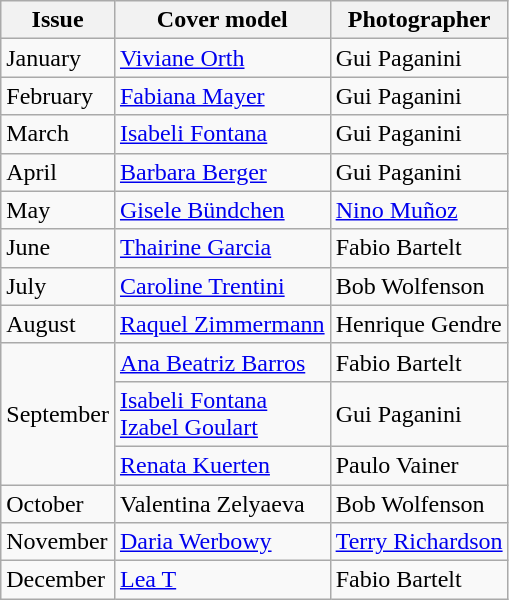<table class="sortable wikitable">
<tr>
<th>Issue</th>
<th>Cover model</th>
<th>Photographer</th>
</tr>
<tr>
<td>January</td>
<td><a href='#'>Viviane Orth</a></td>
<td>Gui Paganini</td>
</tr>
<tr>
<td>February</td>
<td><a href='#'>Fabiana Mayer</a></td>
<td>Gui Paganini</td>
</tr>
<tr>
<td>March</td>
<td><a href='#'>Isabeli Fontana</a></td>
<td>Gui Paganini</td>
</tr>
<tr>
<td>April</td>
<td><a href='#'>Barbara Berger</a></td>
<td>Gui Paganini</td>
</tr>
<tr>
<td>May</td>
<td><a href='#'>Gisele Bündchen</a></td>
<td><a href='#'>Nino Muñoz</a></td>
</tr>
<tr>
<td>June</td>
<td><a href='#'>Thairine Garcia</a></td>
<td>Fabio Bartelt</td>
</tr>
<tr>
<td>July</td>
<td><a href='#'>Caroline Trentini</a></td>
<td>Bob Wolfenson</td>
</tr>
<tr>
<td>August</td>
<td><a href='#'>Raquel Zimmermann</a></td>
<td>Henrique Gendre</td>
</tr>
<tr>
<td rowspan=3>September</td>
<td><a href='#'>Ana Beatriz Barros</a></td>
<td>Fabio Bartelt</td>
</tr>
<tr>
<td><a href='#'>Isabeli Fontana</a><br><a href='#'>Izabel Goulart</a></td>
<td>Gui Paganini</td>
</tr>
<tr>
<td><a href='#'>Renata Kuerten</a></td>
<td>Paulo Vainer</td>
</tr>
<tr>
<td>October</td>
<td>Valentina Zelyaeva</td>
<td>Bob Wolfenson</td>
</tr>
<tr>
<td>November</td>
<td><a href='#'>Daria Werbowy</a></td>
<td><a href='#'>Terry Richardson</a></td>
</tr>
<tr>
<td>December</td>
<td><a href='#'>Lea T</a></td>
<td>Fabio Bartelt</td>
</tr>
</table>
